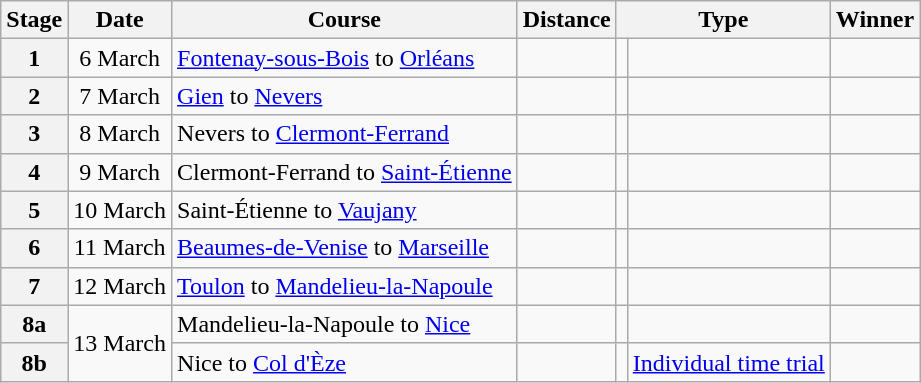<table class="wikitable">
<tr>
<th scope="col">Stage</th>
<th scope="col">Date</th>
<th scope="col">Course</th>
<th scope="col">Distance</th>
<th scope="col" colspan="2">Type</th>
<th scope=col>Winner</th>
</tr>
<tr>
<th scope="row" style="text-align:center;">1</th>
<td style="text-align:center;">6 March</td>
<td><a href='#'>Fontenay-sous-Bois</a> to <a href='#'>Orléans</a></td>
<td style="text-align:center;"></td>
<td></td>
<td></td>
<td></td>
</tr>
<tr>
<th scope="row" style="text-align:center;">2</th>
<td style="text-align:center;">7 March</td>
<td><a href='#'>Gien</a> to <a href='#'>Nevers</a></td>
<td style="text-align:center;"></td>
<td></td>
<td></td>
<td></td>
</tr>
<tr>
<th scope="row" style="text-align:center;">3</th>
<td style="text-align:center;">8 March</td>
<td>Nevers to <a href='#'>Clermont-Ferrand</a></td>
<td style="text-align:center;"></td>
<td></td>
<td></td>
<td></td>
</tr>
<tr>
<th scope="row" style="text-align:center;">4</th>
<td style="text-align:center;">9 March</td>
<td>Clermont-Ferrand to <a href='#'>Saint-Étienne</a></td>
<td style="text-align:center;"></td>
<td></td>
<td></td>
<td></td>
</tr>
<tr>
<th scope="row" style="text-align:center;">5</th>
<td style="text-align:center;">10 March</td>
<td>Saint-Étienne to <a href='#'>Vaujany</a></td>
<td style="text-align:center;"></td>
<td></td>
<td></td>
<td></td>
</tr>
<tr>
<th scope="row" style="text-align:center;">6</th>
<td style="text-align:center;">11 March</td>
<td><a href='#'>Beaumes-de-Venise</a> to <a href='#'>Marseille</a></td>
<td style="text-align:center;"></td>
<td></td>
<td></td>
<td></td>
</tr>
<tr>
<th scope="row" style="text-align:center;">7</th>
<td style="text-align:center;">12 March</td>
<td><a href='#'>Toulon</a> to <a href='#'>Mandelieu-la-Napoule</a></td>
<td style="text-align:center;"></td>
<td></td>
<td></td>
<td></td>
</tr>
<tr>
<th scope="row" style="text-align:center;">8a</th>
<td style="text-align:center;" rowspan=2>13 March</td>
<td>Mandelieu-la-Napoule to <a href='#'>Nice</a></td>
<td style="text-align:center;"></td>
<td></td>
<td></td>
<td></td>
</tr>
<tr>
<th scope="row" style="text-align:center;">8b</th>
<td>Nice to <a href='#'>Col d'Èze</a></td>
<td style="text-align:center;"></td>
<td></td>
<td><a href='#'>Individual time trial</a></td>
<td></td>
</tr>
</table>
